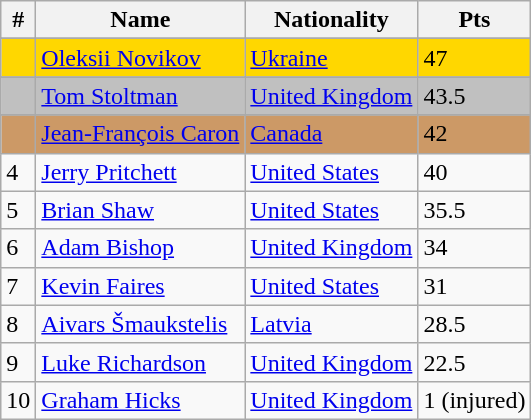<table class="wikitable">
<tr>
<th>#</th>
<th>Name</th>
<th>Nationality</th>
<th>Pts</th>
</tr>
<tr>
</tr>
<tr style="background:gold;">
<td></td>
<td><a href='#'>Oleksii Novikov</a></td>
<td> <a href='#'>Ukraine</a></td>
<td>47</td>
</tr>
<tr>
</tr>
<tr style="background:silver;">
<td></td>
<td><a href='#'>Tom Stoltman</a></td>
<td> <a href='#'>United Kingdom</a></td>
<td>43.5</td>
</tr>
<tr>
</tr>
<tr style="background:#c96;">
<td></td>
<td><a href='#'>Jean-François Caron</a></td>
<td> <a href='#'>Canada</a></td>
<td>42</td>
</tr>
<tr>
<td>4</td>
<td><a href='#'>Jerry Pritchett</a></td>
<td> <a href='#'>United States</a></td>
<td>40</td>
</tr>
<tr>
<td>5</td>
<td><a href='#'>Brian Shaw</a></td>
<td> <a href='#'>United States</a></td>
<td>35.5</td>
</tr>
<tr>
<td>6</td>
<td><a href='#'>Adam Bishop</a></td>
<td> <a href='#'>United Kingdom</a></td>
<td>34</td>
</tr>
<tr>
<td>7</td>
<td><a href='#'>Kevin Faires</a></td>
<td> <a href='#'>United States</a></td>
<td>31</td>
</tr>
<tr>
<td>8</td>
<td><a href='#'>Aivars Šmaukstelis</a></td>
<td> <a href='#'>Latvia</a></td>
<td>28.5</td>
</tr>
<tr>
<td>9</td>
<td><a href='#'>Luke Richardson</a></td>
<td> <a href='#'>United Kingdom</a></td>
<td>22.5</td>
</tr>
<tr>
<td>10</td>
<td><a href='#'>Graham Hicks</a></td>
<td> <a href='#'>United Kingdom</a></td>
<td>1 (injured)</td>
</tr>
</table>
